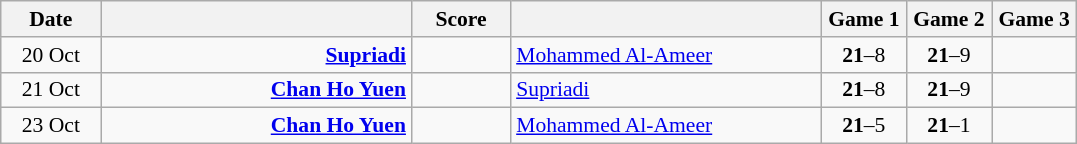<table class="wikitable" style="text-align:center; font-size:90% ">
<tr>
<th width="60">Date</th>
<th align="right" width="200"></th>
<th width="60">Score</th>
<th align="left" width="200"></th>
<th width="50">Game 1</th>
<th width="50">Game 2</th>
<th width="50">Game 3</th>
</tr>
<tr>
<td>20 Oct</td>
<td align="right"><strong><a href='#'>Supriadi</a> </strong></td>
<td align="center"></td>
<td align="left"> <a href='#'>Mohammed Al-Ameer</a></td>
<td><strong>21</strong>–8</td>
<td><strong>21</strong>–9</td>
<td></td>
</tr>
<tr>
<td>21 Oct</td>
<td align="right"><strong><a href='#'>Chan Ho Yuen</a> </strong></td>
<td align="center"></td>
<td align="left"> <a href='#'>Supriadi</a></td>
<td><strong>21</strong>–8</td>
<td><strong>21</strong>–9</td>
<td></td>
</tr>
<tr>
<td>23 Oct</td>
<td align="right"><strong><a href='#'>Chan Ho Yuen</a> </strong></td>
<td align="center"></td>
<td align="left"> <a href='#'>Mohammed Al-Ameer</a></td>
<td><strong>21</strong>–5</td>
<td><strong>21</strong>–1</td>
<td></td>
</tr>
</table>
